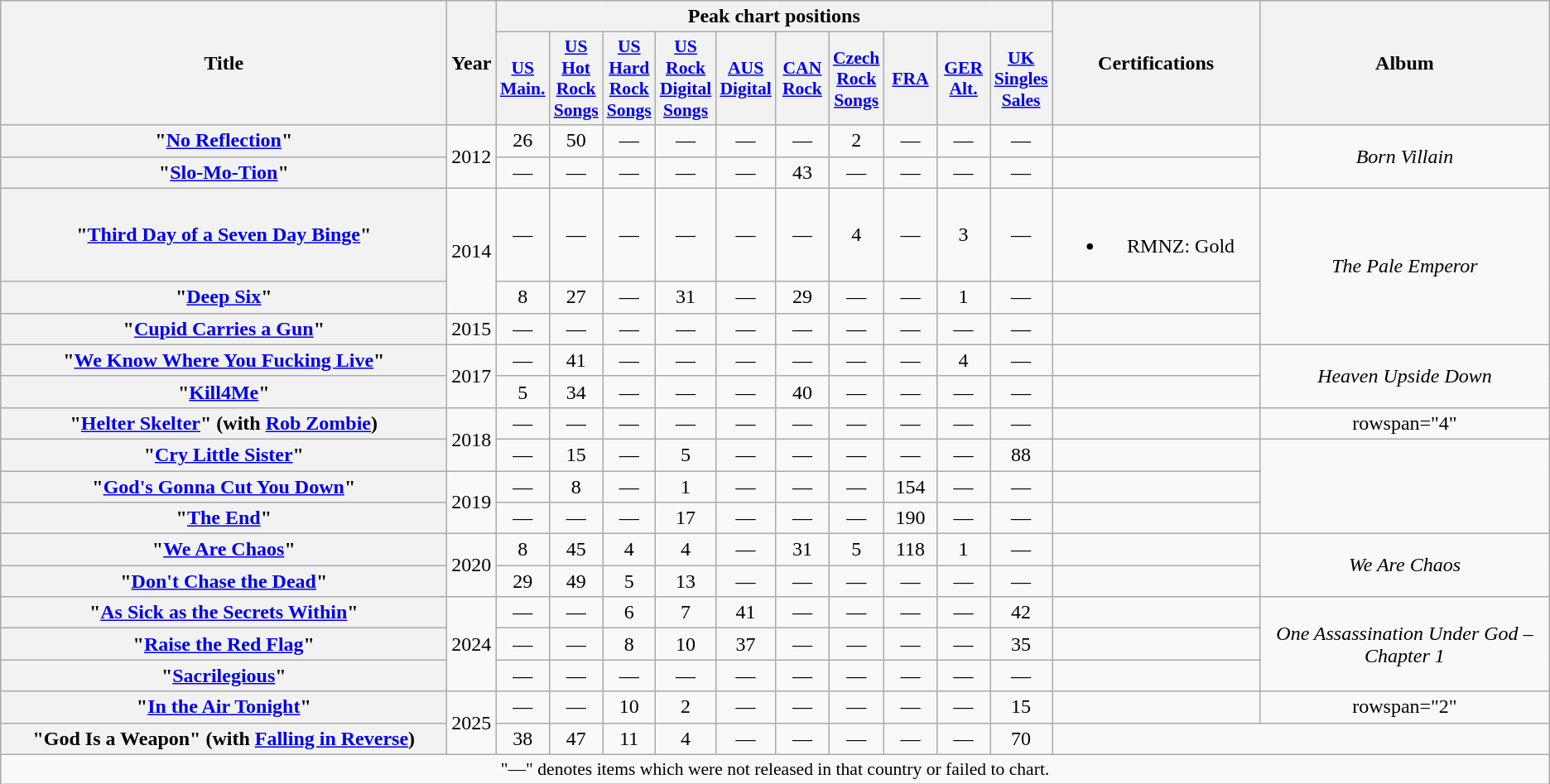<table class="wikitable plainrowheaders" style="text-align:center">
<tr>
<th scope="col" rowspan="2" style="width:22em;">Title</th>
<th scope="col" rowspan="2">Year</th>
<th scope="col" colspan="10">Peak chart positions</th>
<th scope="col" rowspan="2" style="width:10em;">Certifications</th>
<th scope="col" rowspan="2">Album</th>
</tr>
<tr>
<th scope="col" style="width:2.5em; font-size:90%;"><a href='#'>US<br>Main.</a><br></th>
<th scope="col" style="width:2.5em; font-size:90%;"><a href='#'>US Hot Rock Songs</a><br></th>
<th scope="col" style="width:2.5em; font-size:90%;"><a href='#'>US Hard Rock Songs</a><br></th>
<th scope="col" style="width:2.5em; font-size:90%;"><a href='#'>US Rock Digital Songs</a><br></th>
<th scope="col" style="width:2.5em; font-size:90%;"><a href='#'>AUS Digital</a><br></th>
<th scope="col" style="width:2.5em; font-size:90%;"><a href='#'>CAN Rock</a><br></th>
<th scope="col" style="width:2.5em; font-size:90%;"><a href='#'>Czech Rock Songs</a><br></th>
<th scope="col" style="width:2.5em; font-size:90%;"><a href='#'>FRA</a><br></th>
<th scope="col" style="width:2.5em; font-size:90%;"><a href='#'>GER Alt.</a><br></th>
<th scope="col" style="width:2.5em; font-size:90%;"><a href='#'>UK Singles Sales</a><br></th>
</tr>
<tr>
<th scope="row">"<a href='#'>No Reflection</a>"</th>
<td rowspan="2">2012</td>
<td>26</td>
<td>50</td>
<td>—</td>
<td>—</td>
<td>—</td>
<td>—</td>
<td>2</td>
<td>—</td>
<td>—</td>
<td>—</td>
<td></td>
<td rowspan="2"><em>Born Villain</em></td>
</tr>
<tr>
<th scope="row">"<a href='#'>Slo-Mo-Tion</a>"</th>
<td>—</td>
<td>—</td>
<td>—</td>
<td>—</td>
<td>—</td>
<td>43</td>
<td>—</td>
<td>—</td>
<td>—</td>
<td>—</td>
<td></td>
</tr>
<tr>
<th scope="row">"<a href='#'>Third Day of a Seven Day Binge</a>"</th>
<td rowspan="2">2014</td>
<td>—</td>
<td>—</td>
<td>—</td>
<td>—</td>
<td>—</td>
<td>—</td>
<td>4</td>
<td>—</td>
<td>3</td>
<td>—</td>
<td><br><ul><li>RMNZ: Gold</li></ul></td>
<td rowspan="3"><em>The Pale Emperor</em></td>
</tr>
<tr>
<th scope="row">"<a href='#'>Deep Six</a>"</th>
<td>8</td>
<td>27</td>
<td>—</td>
<td>31</td>
<td>—</td>
<td>29</td>
<td>—</td>
<td>—</td>
<td>1</td>
<td>—</td>
<td></td>
</tr>
<tr>
<th scope="row">"<a href='#'>Cupid Carries a Gun</a>"</th>
<td>2015</td>
<td>—</td>
<td>—</td>
<td>—</td>
<td>—</td>
<td>—</td>
<td>—</td>
<td>—</td>
<td>—</td>
<td>—</td>
<td>—</td>
<td></td>
</tr>
<tr>
<th scope="row">"<a href='#'>We Know Where You Fucking Live</a>"</th>
<td rowspan="2">2017</td>
<td>—</td>
<td>41</td>
<td>—</td>
<td>—</td>
<td>—</td>
<td>—</td>
<td>—</td>
<td>—</td>
<td>4</td>
<td>—</td>
<td></td>
<td rowspan="2"><em>Heaven Upside Down</em></td>
</tr>
<tr>
<th scope="row">"<a href='#'>Kill4Me</a>"</th>
<td>5</td>
<td>34</td>
<td>—</td>
<td>—</td>
<td>—</td>
<td>40</td>
<td>—</td>
<td>—</td>
<td>—</td>
<td>—</td>
<td></td>
</tr>
<tr>
<th scope="row">"<a href='#'>Helter Skelter</a>" (with <a href='#'>Rob Zombie</a>)</th>
<td rowspan="2">2018</td>
<td>—</td>
<td>—</td>
<td>—</td>
<td>—</td>
<td>—</td>
<td>—</td>
<td>—</td>
<td>—</td>
<td>—</td>
<td>—</td>
<td></td>
<td>rowspan="4" </td>
</tr>
<tr>
<th scope="row">"<a href='#'>Cry Little Sister</a>"</th>
<td>—</td>
<td>15</td>
<td>—</td>
<td>5</td>
<td>—</td>
<td>—</td>
<td>—</td>
<td>—</td>
<td>—</td>
<td>88</td>
<td></td>
</tr>
<tr>
<th scope="row">"<a href='#'>God's Gonna Cut You Down</a>"</th>
<td rowspan="2">2019</td>
<td>—</td>
<td>8</td>
<td>—</td>
<td>1</td>
<td>—</td>
<td>—</td>
<td>—</td>
<td>154</td>
<td>—</td>
<td>—</td>
<td></td>
</tr>
<tr>
<th scope="row">"<a href='#'>The End</a>"</th>
<td>—</td>
<td>—</td>
<td>—</td>
<td>17</td>
<td>—</td>
<td>—</td>
<td>—</td>
<td>190</td>
<td>—</td>
<td>—</td>
<td></td>
</tr>
<tr>
<th scope="row">"<a href='#'>We Are Chaos</a>"</th>
<td rowspan="2">2020</td>
<td>8</td>
<td>45</td>
<td>4</td>
<td>4</td>
<td>—</td>
<td>31</td>
<td>5</td>
<td>118</td>
<td>1</td>
<td>—</td>
<td></td>
<td rowspan="2"><em>We Are Chaos</em></td>
</tr>
<tr>
<th scope="row">"<a href='#'>Don't Chase the Dead</a>"</th>
<td>29</td>
<td>49</td>
<td>5</td>
<td>13</td>
<td>—</td>
<td>—</td>
<td>—</td>
<td>—</td>
<td>—</td>
<td>—</td>
<td></td>
</tr>
<tr>
<th scope="row">"<a href='#'>As Sick as the Secrets Within</a>"</th>
<td rowspan="3">2024</td>
<td>—</td>
<td>—</td>
<td>6</td>
<td>7</td>
<td>41</td>
<td>—</td>
<td>—</td>
<td>—</td>
<td>—</td>
<td>42</td>
<td></td>
<td rowspan="3"><em>One Assassination Under God – Chapter 1</em></td>
</tr>
<tr>
<th scope="row">"<a href='#'>Raise the Red Flag</a>"</th>
<td>—</td>
<td>—</td>
<td>8</td>
<td>10</td>
<td>37</td>
<td>—</td>
<td>—</td>
<td>—</td>
<td>—</td>
<td>35</td>
<td></td>
</tr>
<tr>
<th scope="row">"<a href='#'>Sacrilegious</a>"</th>
<td>—</td>
<td>—</td>
<td>—</td>
<td>—</td>
<td>—</td>
<td>—</td>
<td>—</td>
<td>—</td>
<td>—</td>
<td>—</td>
<td></td>
</tr>
<tr>
<th scope="row">"<a href='#'>In the Air Tonight</a>"</th>
<td rowspan="2">2025</td>
<td>—</td>
<td>—</td>
<td>10</td>
<td>2</td>
<td>—</td>
<td>—</td>
<td>—</td>
<td>—</td>
<td>—</td>
<td>15</td>
<td></td>
<td>rowspan="2"</td>
</tr>
<tr>
<th scope="row">"God Is a Weapon" (with <a href='#'>Falling in Reverse</a>)</th>
<td>38</td>
<td>47</td>
<td>11</td>
<td>4</td>
<td>—</td>
<td>—</td>
<td>—</td>
<td>—</td>
<td>—</td>
<td>70</td>
</tr>
<tr>
<td colspan="14" style="font-size:90%">"—" denotes items which were not released in that country or failed to chart.</td>
</tr>
</table>
